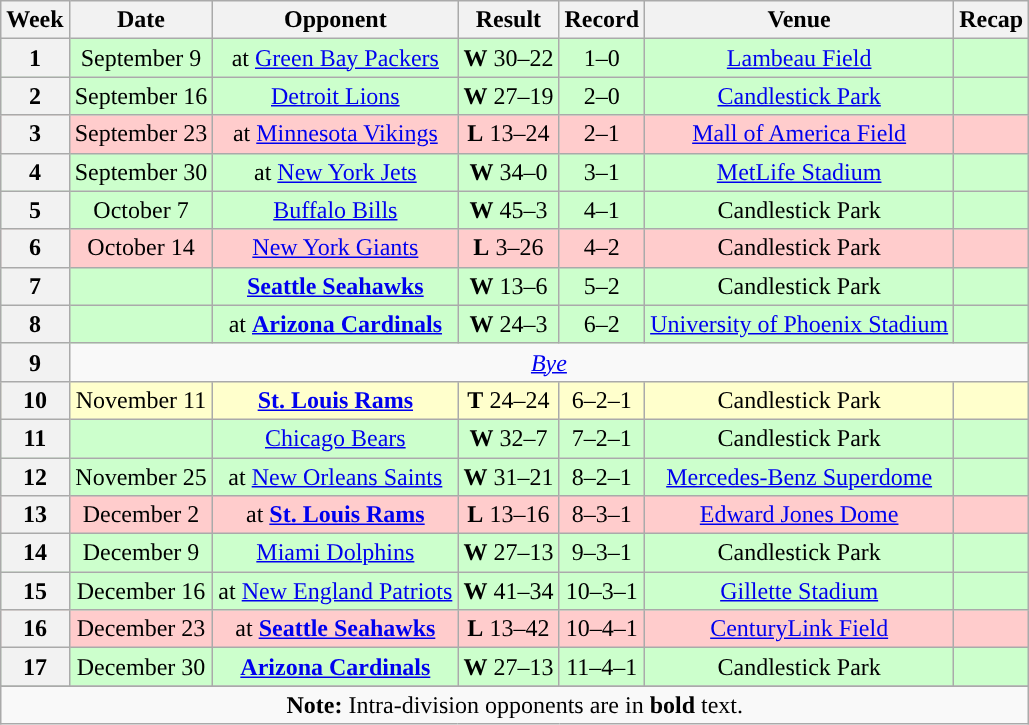<table class="wikitable" style="text-align:center">
<tr>
<th>Week</th>
<th>Date</th>
<th>Opponent</th>
<th>Result</th>
<th>Record</th>
<th>Venue</th>
<th>Recap</th>
</tr>
<tr style="background:#cfc">
<th>1</th>
<td>September 9</td>
<td>at <a href='#'>Green Bay Packers</a></td>
<td><strong>W</strong> 30–22</td>
<td>1–0</td>
<td><a href='#'>Lambeau Field</a></td>
<td></td>
</tr>
<tr style="background:#cfc">
<th>2</th>
<td>September 16</td>
<td><a href='#'>Detroit Lions</a></td>
<td><strong>W</strong> 27–19</td>
<td>2–0</td>
<td><a href='#'>Candlestick Park</a></td>
<td></td>
</tr>
<tr style="background:#fcc">
<th>3</th>
<td>September 23</td>
<td>at <a href='#'>Minnesota Vikings</a></td>
<td><strong>L</strong> 13–24</td>
<td>2–1</td>
<td><a href='#'>Mall of America Field</a></td>
<td></td>
</tr>
<tr style="background:#cfc">
<th>4</th>
<td>September 30</td>
<td>at <a href='#'>New York Jets</a></td>
<td><strong>W</strong> 34–0</td>
<td>3–1</td>
<td><a href='#'>MetLife Stadium</a></td>
<td></td>
</tr>
<tr style="background:#cfc">
<th>5</th>
<td>October 7</td>
<td><a href='#'>Buffalo Bills</a></td>
<td><strong>W</strong> 45–3</td>
<td>4–1</td>
<td>Candlestick Park</td>
<td></td>
</tr>
<tr style="background:#fcc">
<th>6</th>
<td>October 14</td>
<td><a href='#'>New York Giants</a></td>
<td><strong>L</strong> 3–26</td>
<td>4–2</td>
<td>Candlestick Park</td>
<td></td>
</tr>
<tr style="background:#cfc">
<th>7</th>
<td></td>
<td><strong><a href='#'>Seattle Seahawks</a></strong></td>
<td><strong>W</strong> 13–6</td>
<td>5–2</td>
<td>Candlestick Park</td>
<td></td>
</tr>
<tr style="background:#cfc">
<th>8</th>
<td></td>
<td>at <strong><a href='#'>Arizona Cardinals</a></strong></td>
<td><strong>W</strong> 24–3</td>
<td>6–2</td>
<td><a href='#'>University of Phoenix Stadium</a></td>
<td></td>
</tr>
<tr>
<th>9</th>
<td colspan="6"><em><a href='#'>Bye</a></em></td>
</tr>
<tr style="background:#ffc">
<th>10</th>
<td>November 11</td>
<td><strong><a href='#'>St. Louis Rams</a></strong></td>
<td><strong>T</strong> 24–24 </td>
<td>6–2–1</td>
<td>Candlestick Park</td>
<td></td>
</tr>
<tr style="background:#cfc">
<th>11</th>
<td></td>
<td><a href='#'>Chicago Bears</a></td>
<td><strong>W</strong> 32–7</td>
<td>7–2–1</td>
<td>Candlestick Park</td>
<td></td>
</tr>
<tr style="background:#cfc">
<th>12</th>
<td>November 25</td>
<td>at <a href='#'>New Orleans Saints</a></td>
<td><strong>W</strong> 31–21</td>
<td>8–2–1</td>
<td><a href='#'>Mercedes-Benz Superdome</a></td>
<td></td>
</tr>
<tr style="background:#fcc">
<th>13</th>
<td>December 2</td>
<td>at <strong><a href='#'>St. Louis Rams</a></strong></td>
<td><strong>L</strong> 13–16 </td>
<td>8–3–1</td>
<td><a href='#'>Edward Jones Dome</a></td>
<td></td>
</tr>
<tr style="background:#cfc">
<th>14</th>
<td>December 9</td>
<td><a href='#'>Miami Dolphins</a></td>
<td><strong>W</strong> 27–13</td>
<td>9–3–1</td>
<td>Candlestick Park</td>
<td></td>
</tr>
<tr style="background:#cfc">
<th>15</th>
<td>December 16</td>
<td>at <a href='#'>New England Patriots</a></td>
<td><strong>W</strong> 41–34</td>
<td>10–3–1</td>
<td><a href='#'>Gillette Stadium</a></td>
<td></td>
</tr>
<tr style="background:#fcc">
<th>16</th>
<td>December 23</td>
<td>at <strong><a href='#'>Seattle Seahawks</a></strong></td>
<td><strong>L</strong> 13–42</td>
<td>10–4–1</td>
<td><a href='#'>CenturyLink Field</a></td>
<td></td>
</tr>
<tr style="background:#cfc">
<th>17</th>
<td>December 30</td>
<td><strong><a href='#'>Arizona Cardinals</a></strong></td>
<td><strong>W</strong> 27–13</td>
<td>11–4–1</td>
<td>Candlestick Park</td>
<td></td>
</tr>
<tr>
</tr>
<tr>
<td colspan="8"><strong>Note:</strong> Intra-division opponents are in <strong>bold</strong> text.</td>
</tr>
</table>
